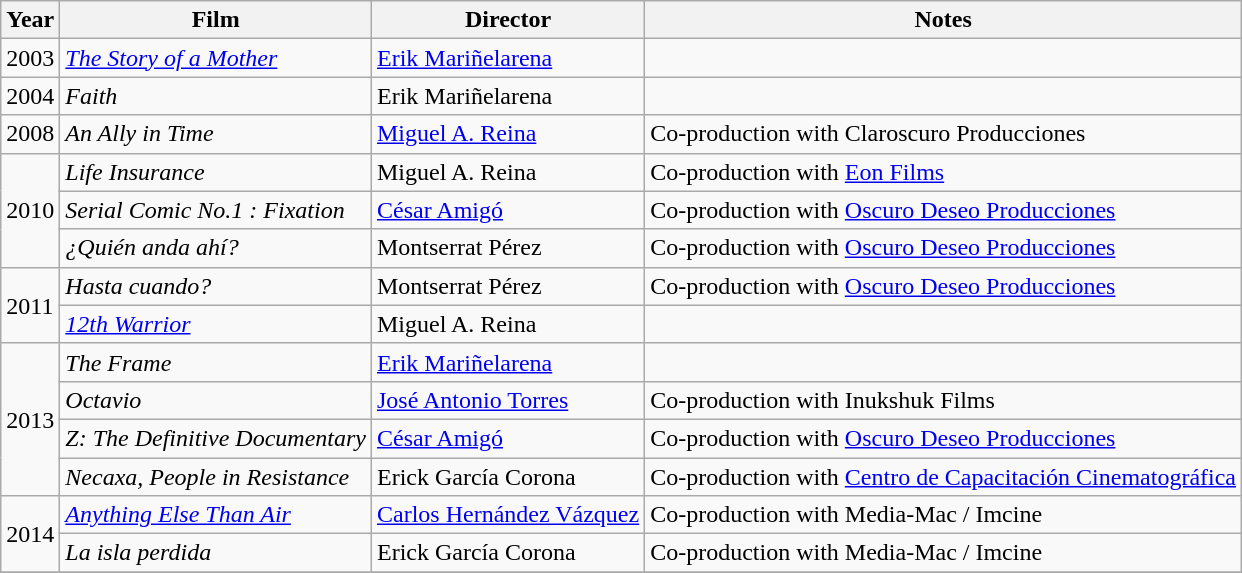<table class="wikitable sortable">
<tr>
<th>Year</th>
<th>Film</th>
<th>Director</th>
<th>Notes</th>
</tr>
<tr>
<td>2003</td>
<td><em><a href='#'>The Story of a Mother</a></em></td>
<td><a href='#'>Erik Mariñelarena</a></td>
<td></td>
</tr>
<tr>
<td>2004</td>
<td><em>Faith</em></td>
<td>Erik Mariñelarena</td>
<td></td>
</tr>
<tr>
<td>2008</td>
<td><em>An Ally in Time</em></td>
<td><a href='#'>Miguel A. Reina</a></td>
<td>Co-production with Claroscuro Producciones</td>
</tr>
<tr>
<td rowspan="3">2010</td>
<td><em>Life Insurance</em></td>
<td>Miguel A. Reina</td>
<td>Co-production with <a href='#'>Eon Films</a></td>
</tr>
<tr>
<td><em>Serial Comic No.1 : Fixation</em></td>
<td><a href='#'>César Amigó</a></td>
<td>Co-production with <a href='#'>Oscuro Deseo Producciones</a></td>
</tr>
<tr>
<td><em>¿Quién anda ahí?</em></td>
<td>Montserrat Pérez</td>
<td>Co-production with <a href='#'>Oscuro Deseo Producciones</a></td>
</tr>
<tr>
<td rowspan="2">2011</td>
<td><em>Hasta cuando?</em></td>
<td>Montserrat Pérez</td>
<td>Co-production with <a href='#'>Oscuro Deseo Producciones</a></td>
</tr>
<tr>
<td><em><a href='#'>12th Warrior</a></em></td>
<td>Miguel A. Reina</td>
<td></td>
</tr>
<tr>
<td rowspan="4">2013</td>
<td><em>The Frame</em></td>
<td><a href='#'>Erik Mariñelarena</a></td>
<td></td>
</tr>
<tr>
<td><em>Octavio</em></td>
<td><a href='#'>José Antonio Torres</a></td>
<td>Co-production with Inukshuk Films</td>
</tr>
<tr>
<td><em>Z: The Definitive Documentary</em></td>
<td><a href='#'>César Amigó</a></td>
<td>Co-production with <a href='#'>Oscuro Deseo Producciones</a></td>
</tr>
<tr>
<td><em>Necaxa, People in Resistance</em></td>
<td>Erick García Corona</td>
<td>Co-production with <a href='#'>Centro de Capacitación Cinematográfica</a></td>
</tr>
<tr>
<td rowspan="2">2014</td>
<td><em><a href='#'>Anything Else Than Air</a></em></td>
<td><a href='#'>Carlos Hernández Vázquez</a></td>
<td>Co-production with Media-Mac / Imcine</td>
</tr>
<tr>
<td><em>La isla perdida</em></td>
<td>Erick García Corona</td>
<td>Co-production with Media-Mac / Imcine</td>
</tr>
<tr>
</tr>
</table>
